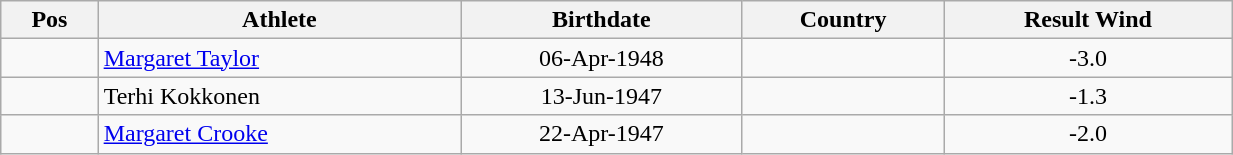<table class="wikitable"  style="text-align:center; width:65%;">
<tr>
<th>Pos</th>
<th>Athlete</th>
<th>Birthdate</th>
<th>Country</th>
<th>Result Wind</th>
</tr>
<tr>
<td align=center></td>
<td align=left><a href='#'>Margaret Taylor</a></td>
<td>06-Apr-1948</td>
<td align=left></td>
<td> -3.0</td>
</tr>
<tr>
<td align=center></td>
<td align=left>Terhi Kokkonen</td>
<td>13-Jun-1947</td>
<td align=left></td>
<td> -1.3</td>
</tr>
<tr>
<td align=center></td>
<td align=left><a href='#'>Margaret Crooke</a></td>
<td>22-Apr-1947</td>
<td align=left></td>
<td> -2.0</td>
</tr>
</table>
